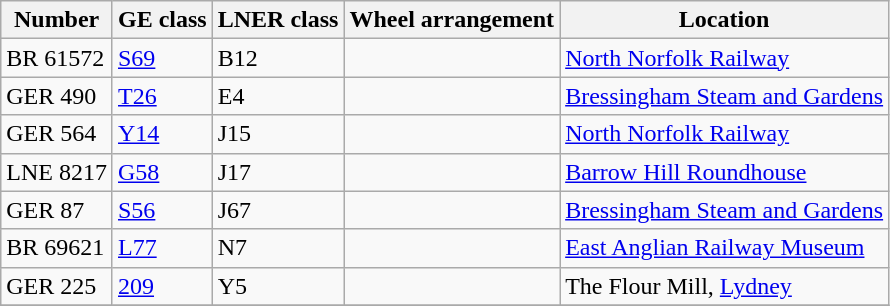<table class="wikitable">
<tr>
<th>Number</th>
<th>GE class</th>
<th>LNER class</th>
<th>Wheel arrangement</th>
<th>Location</th>
</tr>
<tr>
<td>BR 61572</td>
<td><a href='#'>S69</a></td>
<td>B12</td>
<td></td>
<td><a href='#'>North Norfolk Railway</a></td>
</tr>
<tr>
<td>GER 490</td>
<td><a href='#'>T26</a></td>
<td>E4</td>
<td></td>
<td><a href='#'>Bressingham Steam and Gardens</a></td>
</tr>
<tr>
<td>GER 564</td>
<td><a href='#'>Y14</a></td>
<td>J15</td>
<td></td>
<td><a href='#'>North Norfolk Railway</a></td>
</tr>
<tr>
<td>LNE 8217</td>
<td><a href='#'>G58</a></td>
<td>J17</td>
<td></td>
<td><a href='#'>Barrow Hill Roundhouse</a></td>
</tr>
<tr>
<td>GER 87</td>
<td><a href='#'>S56</a></td>
<td>J67</td>
<td></td>
<td><a href='#'>Bressingham Steam and Gardens</a></td>
</tr>
<tr>
<td>BR 69621</td>
<td><a href='#'>L77</a></td>
<td>N7</td>
<td></td>
<td><a href='#'>East Anglian Railway Museum</a></td>
</tr>
<tr>
<td>GER 225</td>
<td><a href='#'>209</a></td>
<td>Y5</td>
<td></td>
<td>The Flour Mill, <a href='#'>Lydney</a></td>
</tr>
<tr>
</tr>
</table>
